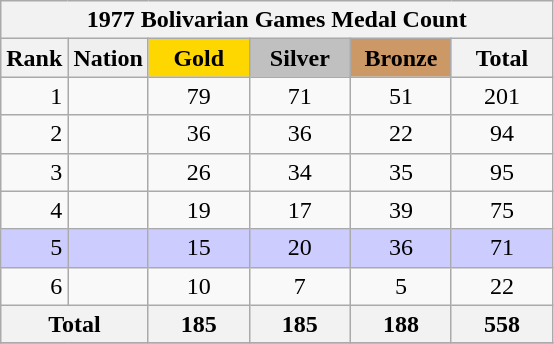<table class="wikitable" border="2" style="text-align:center">
<tr>
<th colspan=6>1977 Bolivarian Games Medal Count</th>
</tr>
<tr bgcolor="#efefef">
<th>Rank</th>
<td align=left><strong>Nation</strong></td>
<td bgcolor="gold" align=center width=60><strong>Gold</strong></td>
<td bgcolor="silver" align=center width=60><strong>Silver</strong></td>
<td bgcolor="CC9966" align=center width=60><strong>Bronze</strong></td>
<th width=60>Total</th>
</tr>
<tr>
<td align=right>1</td>
<td align=left></td>
<td>79</td>
<td>71</td>
<td>51</td>
<td>201</td>
</tr>
<tr>
<td align=right>2</td>
<td align=left></td>
<td>36</td>
<td>36</td>
<td>22</td>
<td>94</td>
</tr>
<tr>
<td align=right>3</td>
<td align=left></td>
<td>26</td>
<td>34</td>
<td>35</td>
<td>95</td>
</tr>
<tr>
<td align=right>4</td>
<td align=left></td>
<td>19</td>
<td>17</td>
<td>39</td>
<td>75</td>
</tr>
<tr style="background:#ccccff">
<td align=right>5</td>
<td align=left></td>
<td>15</td>
<td>20</td>
<td>36</td>
<td>71</td>
</tr>
<tr>
<td align=right>6</td>
<td align=left></td>
<td>10</td>
<td>7</td>
<td>5</td>
<td>22</td>
</tr>
<tr>
<th colspan="2">Total</th>
<th>185</th>
<th>185</th>
<th>188</th>
<th>558</th>
</tr>
<tr>
</tr>
</table>
